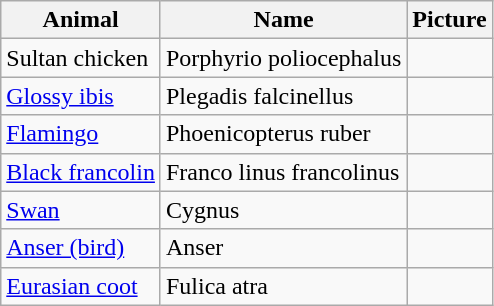<table class="wikitable">
<tr>
<th>Animal</th>
<th>Name</th>
<th>Picture</th>
</tr>
<tr>
<td>Sultan chicken</td>
<td>Porphyrio poliocephalus</td>
<td></td>
</tr>
<tr>
<td><a href='#'>Glossy ibis</a></td>
<td>Plegadis falcinellus</td>
<td></td>
</tr>
<tr>
<td><a href='#'>Flamingo</a></td>
<td>Phoenicopterus ruber</td>
<td></td>
</tr>
<tr>
<td><a href='#'>Black francolin</a></td>
<td>Franco linus francolinus</td>
<td></td>
</tr>
<tr>
<td><a href='#'>Swan</a></td>
<td>Cygnus</td>
<td></td>
</tr>
<tr>
<td><a href='#'>Anser (bird)</a></td>
<td>Anser</td>
<td></td>
</tr>
<tr>
<td><a href='#'>Eurasian coot</a></td>
<td>Fulica atra</td>
<td></td>
</tr>
</table>
